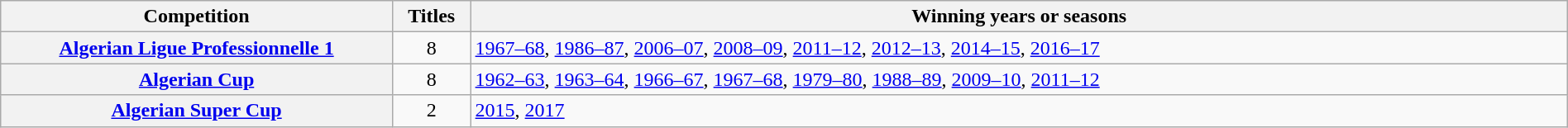<table class="wikitable sortable plainrowheaders" style="width:100%;">
<tr>
<th scope="col" style="width:25%;">Competition</th>
<th scope="col" style="width:5%;">Titles</th>
<th scope="col">Winning years or seasons</th>
</tr>
<tr>
<th scope="row"><a href='#'>Algerian Ligue Professionnelle 1</a></th>
<td style="text-align:center;">8</td>
<td><a href='#'>1967–68</a>, <a href='#'>1986–87</a>, <a href='#'>2006–07</a>, <a href='#'>2008–09</a>, <a href='#'>2011–12</a>, <a href='#'>2012–13</a>, <a href='#'>2014–15</a>, <a href='#'>2016–17</a></td>
</tr>
<tr>
<th scope="row"><a href='#'>Algerian Cup</a></th>
<td style="text-align:center;">8</td>
<td><a href='#'>1962–63</a>, <a href='#'>1963–64</a>, <a href='#'>1966–67</a>, <a href='#'>1967–68</a>, <a href='#'>1979–80</a>, <a href='#'>1988–89</a>, <a href='#'>2009–10</a>, <a href='#'>2011–12</a></td>
</tr>
<tr>
<th scope="row"><a href='#'>Algerian Super Cup</a></th>
<td style="text-align:center;">2</td>
<td><a href='#'>2015</a>, <a href='#'>2017</a></td>
</tr>
</table>
